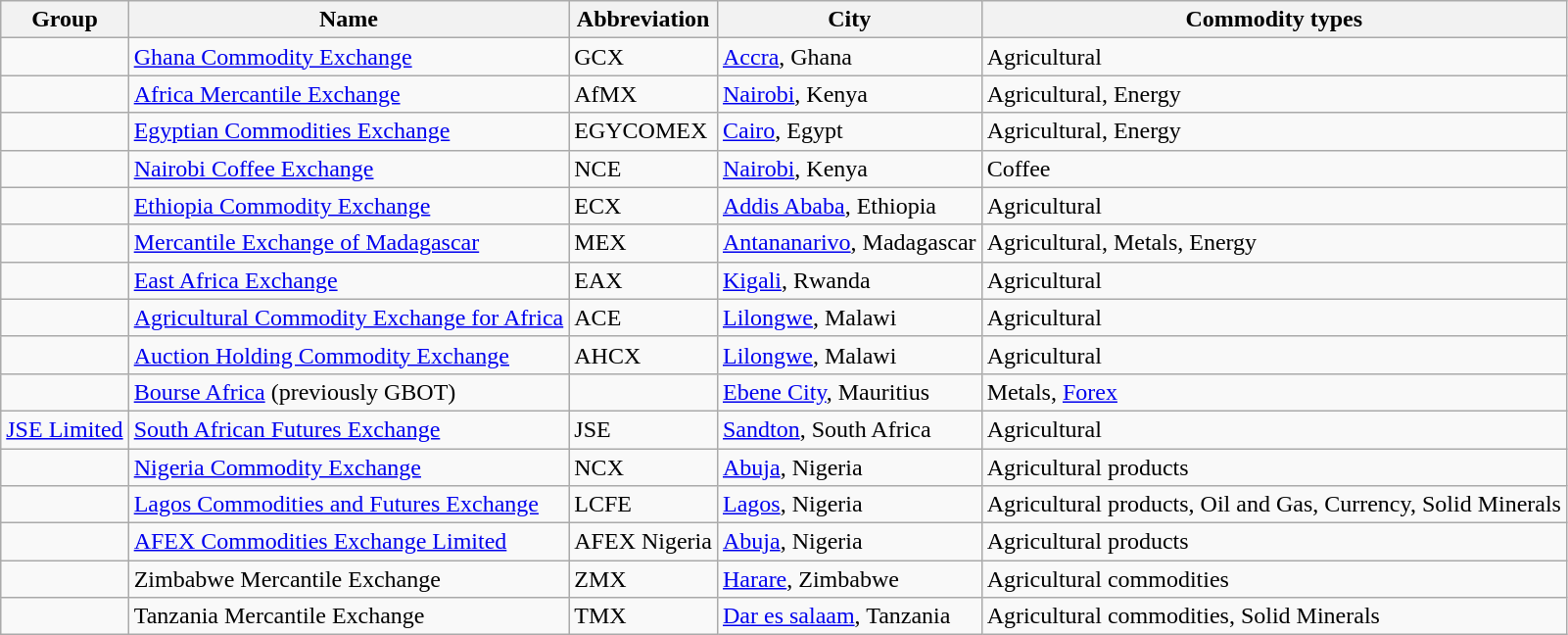<table class="wikitable">
<tr>
<th>Group</th>
<th>Name</th>
<th>Abbreviation</th>
<th>City</th>
<th>Commodity types</th>
</tr>
<tr>
<td></td>
<td><a href='#'>Ghana Commodity Exchange</a></td>
<td>GCX</td>
<td><a href='#'>Accra</a>, Ghana</td>
<td>Agricultural</td>
</tr>
<tr>
<td></td>
<td><a href='#'>Africa Mercantile Exchange</a></td>
<td>AfMX</td>
<td><a href='#'>Nairobi</a>, Kenya</td>
<td>Agricultural, Energy</td>
</tr>
<tr>
<td></td>
<td><a href='#'>Egyptian Commodities Exchange</a></td>
<td>EGYCOMEX</td>
<td><a href='#'>Cairo</a>, Egypt</td>
<td>Agricultural, Energy</td>
</tr>
<tr>
<td></td>
<td><a href='#'>Nairobi Coffee Exchange</a></td>
<td>NCE</td>
<td><a href='#'>Nairobi</a>, Kenya</td>
<td>Coffee</td>
</tr>
<tr>
<td></td>
<td><a href='#'>Ethiopia Commodity Exchange</a></td>
<td>ECX</td>
<td><a href='#'>Addis Ababa</a>, Ethiopia</td>
<td>Agricultural</td>
</tr>
<tr>
<td></td>
<td><a href='#'>Mercantile Exchange of Madagascar</a></td>
<td>MEX</td>
<td><a href='#'>Antananarivo</a>, Madagascar</td>
<td>Agricultural, Metals, Energy</td>
</tr>
<tr>
<td></td>
<td><a href='#'>East Africa Exchange</a></td>
<td>EAX</td>
<td><a href='#'>Kigali</a>, Rwanda</td>
<td>Agricultural</td>
</tr>
<tr>
<td></td>
<td><a href='#'>Agricultural Commodity Exchange for Africa</a></td>
<td>ACE</td>
<td><a href='#'>Lilongwe</a>, Malawi</td>
<td>Agricultural</td>
</tr>
<tr>
<td></td>
<td><a href='#'>Auction Holding Commodity Exchange</a></td>
<td>AHCX</td>
<td><a href='#'>Lilongwe</a>, Malawi</td>
<td>Agricultural</td>
</tr>
<tr>
<td></td>
<td><a href='#'>Bourse Africa</a> (previously GBOT)</td>
<td></td>
<td><a href='#'>Ebene City</a>, Mauritius</td>
<td>Metals, <a href='#'>Forex</a></td>
</tr>
<tr>
<td><a href='#'>JSE Limited</a></td>
<td><a href='#'>South African Futures Exchange</a></td>
<td>JSE</td>
<td><a href='#'>Sandton</a>, South Africa</td>
<td>Agricultural</td>
</tr>
<tr>
<td></td>
<td><a href='#'>Nigeria Commodity Exchange</a></td>
<td>NCX</td>
<td><a href='#'>Abuja</a>, Nigeria</td>
<td>Agricultural products</td>
</tr>
<tr>
<td></td>
<td><a href='#'>Lagos Commodities and Futures Exchange</a></td>
<td>LCFE</td>
<td><a href='#'>Lagos</a>, Nigeria</td>
<td>Agricultural products, Oil and Gas, Currency, Solid Minerals</td>
</tr>
<tr>
<td></td>
<td><a href='#'>AFEX Commodities Exchange Limited</a></td>
<td>AFEX Nigeria</td>
<td><a href='#'>Abuja</a>, Nigeria</td>
<td>Agricultural products</td>
</tr>
<tr>
<td></td>
<td>Zimbabwe Mercantile Exchange</td>
<td>ZMX</td>
<td><a href='#'>Harare</a>, Zimbabwe</td>
<td>Agricultural commodities</td>
</tr>
<tr>
<td></td>
<td>Tanzania Mercantile Exchange</td>
<td>TMX</td>
<td><a href='#'>Dar es salaam</a>, Tanzania</td>
<td>Agricultural commodities, Solid Minerals</td>
</tr>
</table>
